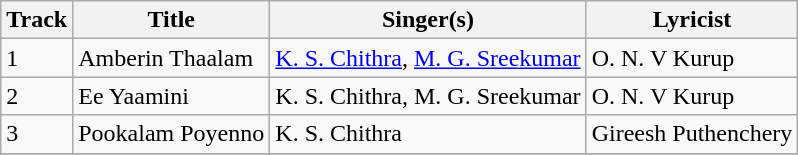<table class="wikitable">
<tr>
<th>Track</th>
<th>Title</th>
<th>Singer(s)</th>
<th>Lyricist</th>
</tr>
<tr>
<td>1</td>
<td>Amberin Thaalam</td>
<td><a href='#'>K. S. Chithra</a>, <a href='#'>M. G. Sreekumar</a></td>
<td>O. N. V Kurup</td>
</tr>
<tr>
<td>2</td>
<td>Ee Yaamini</td>
<td>K. S. Chithra, M. G. Sreekumar</td>
<td>O. N. V Kurup</td>
</tr>
<tr>
<td>3</td>
<td>Pookalam Poyenno</td>
<td>K. S. Chithra</td>
<td>Gireesh Puthenchery</td>
</tr>
<tr>
</tr>
</table>
